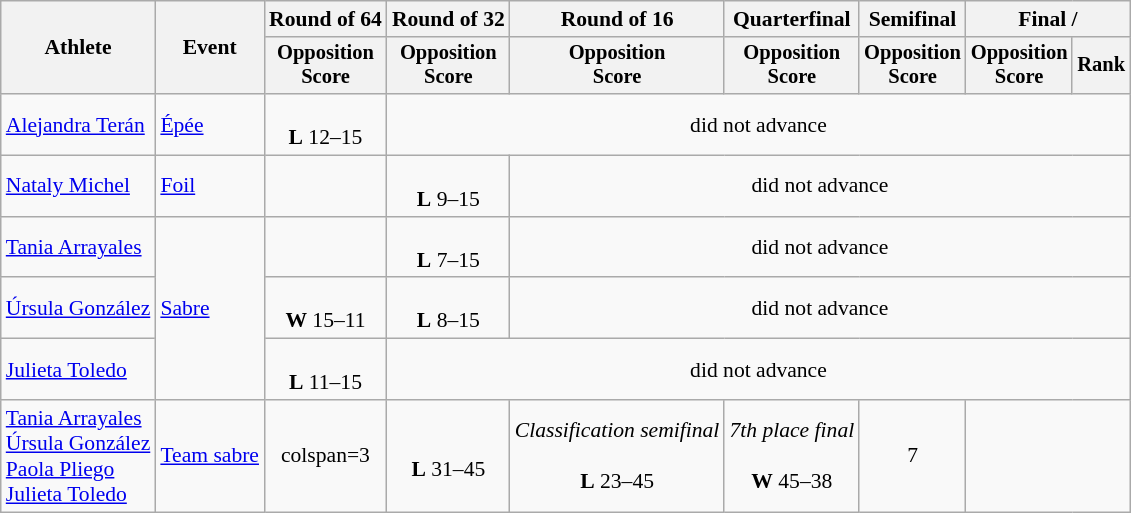<table class="wikitable" style="font-size:90%">
<tr>
<th rowspan="2">Athlete</th>
<th rowspan="2">Event</th>
<th>Round of 64</th>
<th>Round of 32</th>
<th>Round of 16</th>
<th>Quarterfinal</th>
<th>Semifinal</th>
<th colspan=2>Final / </th>
</tr>
<tr style="font-size:95%">
<th>Opposition <br> Score</th>
<th>Opposition <br> Score</th>
<th>Opposition <br> Score</th>
<th>Opposition <br> Score</th>
<th>Opposition <br> Score</th>
<th>Opposition <br> Score</th>
<th>Rank</th>
</tr>
<tr align=center>
<td align=left><a href='#'>Alejandra Terán</a></td>
<td align=left><a href='#'>Épée</a></td>
<td><br><strong>L</strong> 12–15</td>
<td colspan=6>did not advance</td>
</tr>
<tr align=center>
<td align=left><a href='#'>Nataly Michel</a></td>
<td align=left><a href='#'>Foil</a></td>
<td></td>
<td><br><strong>L</strong> 9–15</td>
<td colspan=5>did not advance</td>
</tr>
<tr align=center>
<td align=left><a href='#'>Tania Arrayales</a></td>
<td align=left rowspan=3><a href='#'>Sabre</a></td>
<td></td>
<td><br><strong>L</strong> 7–15</td>
<td colspan=5>did not advance</td>
</tr>
<tr align=center>
<td align=left><a href='#'>Úrsula González</a></td>
<td><br><strong>W</strong> 15–11</td>
<td><br><strong>L</strong> 8–15</td>
<td colspan=5>did not advance</td>
</tr>
<tr align=center>
<td align=left><a href='#'>Julieta Toledo</a></td>
<td><br><strong>L</strong> 11–15</td>
<td colspan=6>did not advance</td>
</tr>
<tr align=center>
<td align=left><a href='#'>Tania Arrayales</a><br><a href='#'>Úrsula González</a><br><a href='#'>Paola Pliego</a><br><a href='#'>Julieta Toledo</a></td>
<td align=left><a href='#'>Team sabre</a></td>
<td>colspan=3 </td>
<td><br><strong>L</strong> 31–45</td>
<td><em>Classification semifinal</em><br><br><strong>L</strong> 23–45</td>
<td><em>7th place final</em><br><br><strong>W</strong> 45–38</td>
<td>7</td>
</tr>
</table>
